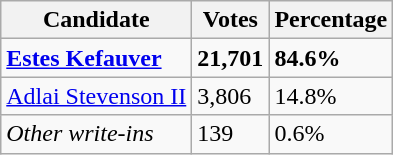<table class="wikitable">
<tr>
<th>Candidate</th>
<th>Votes</th>
<th>Percentage</th>
</tr>
<tr>
<td><strong><a href='#'>Estes Kefauver</a></strong></td>
<td><strong>21,701</strong></td>
<td><strong>84.6%</strong></td>
</tr>
<tr>
<td><a href='#'>Adlai Stevenson II</a></td>
<td>3,806</td>
<td>14.8%</td>
</tr>
<tr>
<td><em>Other write-ins</em></td>
<td>139</td>
<td>0.6%</td>
</tr>
</table>
